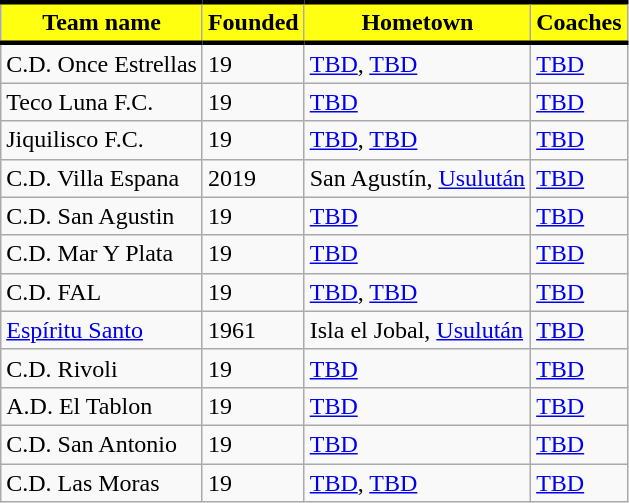<table class="wikitable">
<tr>
<th style="background:#FFFF10; color:black; border-top:black 3px solid; border-bottom:black 3px solid;">Team name</th>
<th style="background:#FFFF10; color:black; border-top:black 3px solid; border-bottom:black 3px solid;">Founded</th>
<th style="background:#FFFF10; color:black; border-top:black 3px solid; border-bottom:black 3px solid;">Hometown</th>
<th style="background:#FFFF10; color:black; border-top:black 3px solid; border-bottom:black 3px solid;">Coaches</th>
</tr>
<tr>
<td>C.D. Once Estrellas</td>
<td>19</td>
<td> <a href='#'>TBD</a>, <a href='#'>TBD</a></td>
<td> <a href='#'>TBD</a></td>
</tr>
<tr>
<td>Teco Luna F.C.</td>
<td>19</td>
<td> <a href='#'>TBD</a></td>
<td> <a href='#'>TBD</a></td>
</tr>
<tr>
<td>Jiquilisco F.C.</td>
<td>19</td>
<td> <a href='#'>TBD</a>, <a href='#'>TBD</a></td>
<td> <a href='#'>TBD</a></td>
</tr>
<tr>
<td>C.D. Villa Espana</td>
<td>2019</td>
<td> San Agustín, <a href='#'>Usulután</a></td>
<td> <a href='#'>TBD</a></td>
</tr>
<tr>
<td>C.D. San Agustin</td>
<td>19</td>
<td> <a href='#'>TBD</a></td>
<td> <a href='#'>TBD</a></td>
</tr>
<tr>
<td>C.D. Mar Y Plata</td>
<td>19</td>
<td> <a href='#'>TBD</a></td>
<td> <a href='#'>TBD</a></td>
</tr>
<tr>
<td>C.D. FAL</td>
<td>19</td>
<td> <a href='#'>TBD</a>, <a href='#'>TBD</a></td>
<td> <a href='#'>TBD</a></td>
</tr>
<tr>
<td><a href='#'>Espíritu Santo</a></td>
<td>1961</td>
<td> Isla el Jobal, <a href='#'>Usulután</a></td>
<td> <a href='#'>TBD</a></td>
</tr>
<tr>
<td>C.D. Rivoli</td>
<td>19</td>
<td> <a href='#'>TBD</a></td>
<td> <a href='#'>TBD</a></td>
</tr>
<tr>
<td>A.D. El Tablon</td>
<td>19</td>
<td> <a href='#'>TBD</a></td>
<td> <a href='#'>TBD</a></td>
</tr>
<tr>
<td>C.D. San Antonio</td>
<td>19</td>
<td> <a href='#'>TBD</a></td>
<td> <a href='#'>TBD</a></td>
</tr>
<tr>
<td>C.D. Las Moras</td>
<td>19</td>
<td> <a href='#'>TBD</a>, <a href='#'>TBD</a></td>
<td> <a href='#'>TBD</a></td>
</tr>
</table>
